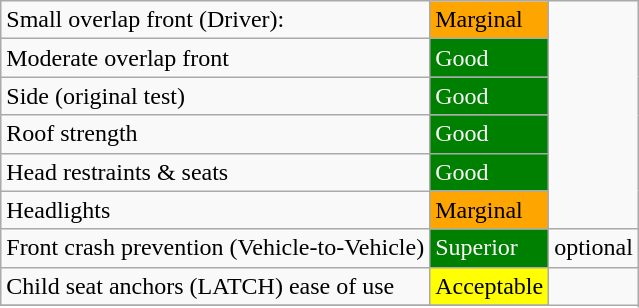<table class="wikitable">
<tr>
<td>Small overlap front (Driver):</td>
<td style="background: orange">Marginal</td>
</tr>
<tr>
<td>Moderate overlap front</td>
<td style="color:white;background: green">Good</td>
</tr>
<tr>
<td>Side (original test)</td>
<td style="color:white;background: green">Good</td>
</tr>
<tr>
<td>Roof strength</td>
<td style="color:white;background: green">Good</td>
</tr>
<tr>
<td>Head restraints & seats</td>
<td style="color:white;background: green">Good</td>
</tr>
<tr>
<td>Headlights</td>
<td style="background: orange">Marginal</td>
</tr>
<tr>
<td>Front crash prevention (Vehicle-to-Vehicle)</td>
<td style="color:white;background: green">Superior</td>
<td>optional</td>
</tr>
<tr>
<td>Child seat anchors (LATCH) ease of use</td>
<td style="background: yellow">Acceptable</td>
</tr>
<tr>
</tr>
</table>
